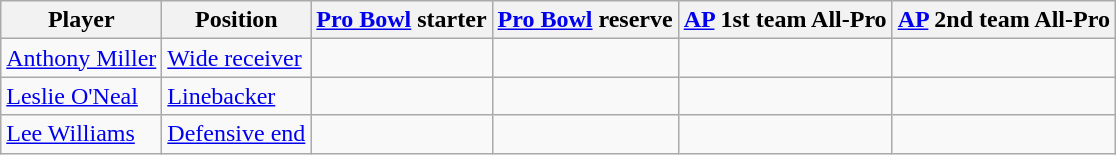<table class="wikitable">
<tr>
<th>Player</th>
<th>Position</th>
<th><a href='#'>Pro Bowl</a> starter</th>
<th><a href='#'>Pro Bowl</a> reserve</th>
<th><a href='#'>AP</a> 1st team All-Pro</th>
<th><a href='#'>AP</a> 2nd team All-Pro</th>
</tr>
<tr>
<td><a href='#'>Anthony Miller</a></td>
<td><a href='#'>Wide receiver</a></td>
<td></td>
<td></td>
<td></td>
<td></td>
</tr>
<tr>
<td><a href='#'>Leslie O'Neal</a></td>
<td><a href='#'>Linebacker</a></td>
<td></td>
<td></td>
<td></td>
<td></td>
</tr>
<tr>
<td><a href='#'>Lee Williams</a></td>
<td><a href='#'>Defensive end</a></td>
<td></td>
<td></td>
<td></td>
<td></td>
</tr>
</table>
